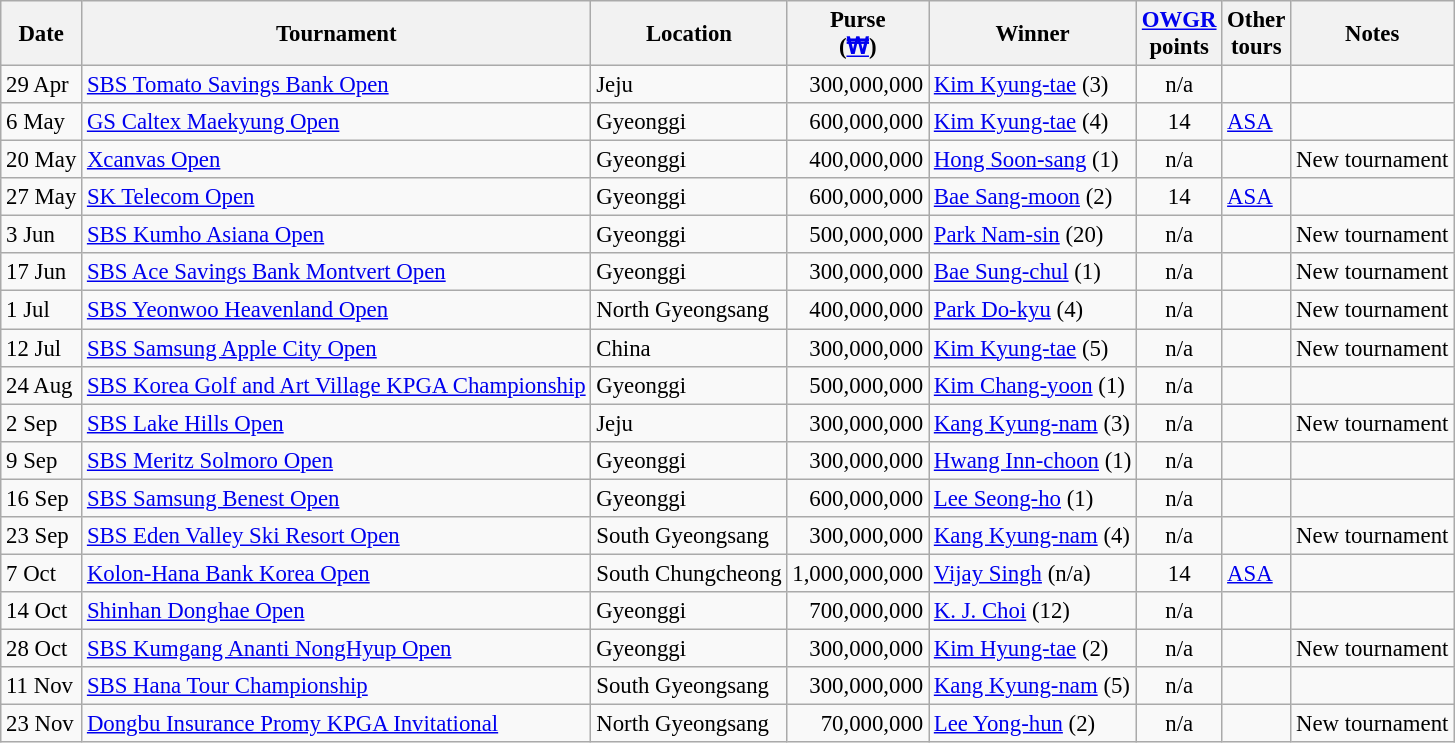<table class="wikitable" style="font-size:95%;">
<tr>
<th>Date</th>
<th>Tournament</th>
<th>Location</th>
<th>Purse<br>(<a href='#'>₩</a>)</th>
<th>Winner</th>
<th><a href='#'>OWGR</a><br>points</th>
<th>Other<br>tours</th>
<th>Notes</th>
</tr>
<tr>
<td>29 Apr</td>
<td><a href='#'>SBS Tomato Savings Bank Open</a></td>
<td>Jeju</td>
<td align=right>300,000,000</td>
<td> <a href='#'>Kim Kyung-tae</a> (3)</td>
<td align=center>n/a</td>
<td></td>
<td></td>
</tr>
<tr>
<td>6 May</td>
<td><a href='#'>GS Caltex Maekyung Open</a></td>
<td>Gyeonggi</td>
<td align=right>600,000,000</td>
<td> <a href='#'>Kim Kyung-tae</a> (4)</td>
<td align=center>14</td>
<td><a href='#'>ASA</a></td>
<td></td>
</tr>
<tr>
<td>20 May</td>
<td><a href='#'>Xcanvas Open</a></td>
<td>Gyeonggi</td>
<td align=right>400,000,000</td>
<td> <a href='#'>Hong Soon-sang</a> (1)</td>
<td align=center>n/a</td>
<td></td>
<td>New tournament</td>
</tr>
<tr>
<td>27 May</td>
<td><a href='#'>SK Telecom Open</a></td>
<td>Gyeonggi</td>
<td align=right>600,000,000</td>
<td> <a href='#'>Bae Sang-moon</a> (2)</td>
<td align=center>14</td>
<td><a href='#'>ASA</a></td>
<td></td>
</tr>
<tr>
<td>3 Jun</td>
<td><a href='#'>SBS Kumho Asiana Open</a></td>
<td>Gyeonggi</td>
<td align=right>500,000,000</td>
<td> <a href='#'>Park Nam-sin</a> (20)</td>
<td align=center>n/a</td>
<td></td>
<td>New tournament</td>
</tr>
<tr>
<td>17 Jun</td>
<td><a href='#'>SBS Ace Savings Bank Montvert Open</a></td>
<td>Gyeonggi</td>
<td align=right>300,000,000</td>
<td> <a href='#'>Bae Sung-chul</a> (1)</td>
<td align=center>n/a</td>
<td></td>
<td>New tournament</td>
</tr>
<tr>
<td>1 Jul</td>
<td><a href='#'>SBS Yeonwoo Heavenland Open</a></td>
<td>North Gyeongsang</td>
<td align=right>400,000,000</td>
<td> <a href='#'>Park Do-kyu</a> (4)</td>
<td align=center>n/a</td>
<td></td>
<td>New tournament</td>
</tr>
<tr>
<td>12 Jul</td>
<td><a href='#'>SBS Samsung Apple City Open</a></td>
<td>China</td>
<td align=right>300,000,000</td>
<td> <a href='#'>Kim Kyung-tae</a> (5)</td>
<td align=center>n/a</td>
<td></td>
<td>New tournament</td>
</tr>
<tr>
<td>24 Aug</td>
<td><a href='#'>SBS Korea Golf and Art Village KPGA Championship</a></td>
<td>Gyeonggi</td>
<td align=right>500,000,000</td>
<td> <a href='#'>Kim Chang-yoon</a> (1)</td>
<td align=center>n/a</td>
<td></td>
<td></td>
</tr>
<tr>
<td>2 Sep</td>
<td><a href='#'>SBS Lake Hills Open</a></td>
<td>Jeju</td>
<td align=right>300,000,000</td>
<td> <a href='#'>Kang Kyung-nam</a> (3)</td>
<td align=center>n/a</td>
<td></td>
<td>New tournament</td>
</tr>
<tr>
<td>9 Sep</td>
<td><a href='#'>SBS Meritz Solmoro Open</a></td>
<td>Gyeonggi</td>
<td align=right>300,000,000</td>
<td> <a href='#'>Hwang Inn-choon</a> (1)</td>
<td align=center>n/a</td>
<td></td>
<td></td>
</tr>
<tr>
<td>16 Sep</td>
<td><a href='#'>SBS Samsung Benest Open</a></td>
<td>Gyeonggi</td>
<td align=right>600,000,000</td>
<td> <a href='#'>Lee Seong-ho</a> (1)</td>
<td align=center>n/a</td>
<td></td>
<td></td>
</tr>
<tr>
<td>23 Sep</td>
<td><a href='#'>SBS Eden Valley Ski Resort Open</a></td>
<td>South Gyeongsang</td>
<td align=right>300,000,000</td>
<td> <a href='#'>Kang Kyung-nam</a> (4)</td>
<td align=center>n/a</td>
<td></td>
<td>New tournament</td>
</tr>
<tr>
<td>7 Oct</td>
<td><a href='#'>Kolon-Hana Bank Korea Open</a></td>
<td>South Chungcheong</td>
<td align=right>1,000,000,000</td>
<td> <a href='#'>Vijay Singh</a> (n/a)</td>
<td align=center>14</td>
<td><a href='#'>ASA</a></td>
<td></td>
</tr>
<tr>
<td>14 Oct</td>
<td><a href='#'>Shinhan Donghae Open</a></td>
<td>Gyeonggi</td>
<td align=right>700,000,000</td>
<td> <a href='#'>K. J. Choi</a> (12)</td>
<td align=center>n/a</td>
<td></td>
<td></td>
</tr>
<tr>
<td>28 Oct</td>
<td><a href='#'>SBS Kumgang Ananti NongHyup Open</a></td>
<td>Gyeonggi</td>
<td align=right>300,000,000</td>
<td> <a href='#'>Kim Hyung-tae</a> (2)</td>
<td align=center>n/a</td>
<td></td>
<td>New tournament</td>
</tr>
<tr>
<td>11 Nov</td>
<td><a href='#'>SBS Hana Tour Championship</a></td>
<td>South Gyeongsang</td>
<td align=right>300,000,000</td>
<td> <a href='#'>Kang Kyung-nam</a> (5)</td>
<td align=center>n/a</td>
<td></td>
<td></td>
</tr>
<tr>
<td>23 Nov</td>
<td><a href='#'>Dongbu Insurance Promy KPGA Invitational</a></td>
<td>North Gyeongsang</td>
<td align=right>70,000,000</td>
<td> <a href='#'>Lee Yong-hun</a> (2)</td>
<td align=center>n/a</td>
<td></td>
<td>New tournament</td>
</tr>
</table>
